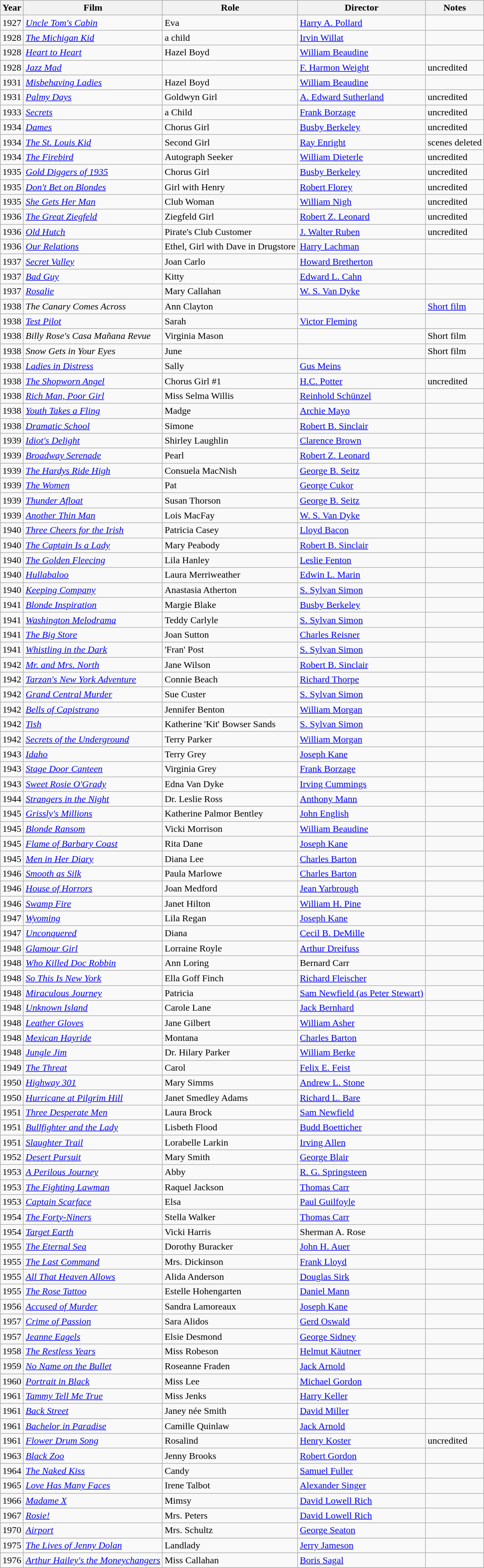<table class="wikitable sortable">
<tr>
<th>Year</th>
<th>Film</th>
<th>Role</th>
<th>Director</th>
<th class="unsortable">Notes</th>
</tr>
<tr>
<td>1927</td>
<td><em><a href='#'>Uncle Tom's Cabin</a></em></td>
<td>Eva</td>
<td><a href='#'>Harry A. Pollard</a></td>
<td></td>
</tr>
<tr>
<td>1928</td>
<td><em><a href='#'>The Michigan Kid</a></em></td>
<td>a child</td>
<td><a href='#'>Irvin Willat</a></td>
<td></td>
</tr>
<tr>
<td>1928</td>
<td><em><a href='#'>Heart to Heart</a></em></td>
<td>Hazel Boyd</td>
<td><a href='#'>William Beaudine</a></td>
<td></td>
</tr>
<tr>
<td>1928</td>
<td><em><a href='#'>Jazz Mad</a></em></td>
<td></td>
<td><a href='#'>F. Harmon Weight</a></td>
<td>uncredited</td>
</tr>
<tr>
<td>1931</td>
<td><em><a href='#'>Misbehaving Ladies</a></em></td>
<td>Hazel Boyd</td>
<td><a href='#'>William Beaudine</a></td>
<td></td>
</tr>
<tr>
<td>1931</td>
<td><em><a href='#'>Palmy Days</a></em></td>
<td>Goldwyn Girl</td>
<td><a href='#'>A. Edward Sutherland</a></td>
<td>uncredited</td>
</tr>
<tr>
<td>1933</td>
<td><em><a href='#'>Secrets</a></em></td>
<td>a Child</td>
<td><a href='#'>Frank Borzage</a></td>
<td>uncredited</td>
</tr>
<tr>
<td>1934</td>
<td><em><a href='#'>Dames</a></em></td>
<td>Chorus Girl</td>
<td><a href='#'>Busby Berkeley</a></td>
<td>uncredited</td>
</tr>
<tr>
<td>1934</td>
<td><em><a href='#'>The St. Louis Kid</a></em></td>
<td>Second Girl</td>
<td><a href='#'>Ray Enright</a></td>
<td>scenes deleted</td>
</tr>
<tr>
<td>1934</td>
<td><em><a href='#'>The Firebird</a></em></td>
<td>Autograph Seeker</td>
<td><a href='#'>William Dieterle</a></td>
<td>uncredited</td>
</tr>
<tr>
<td>1935</td>
<td><em><a href='#'>Gold Diggers of 1935</a></em></td>
<td>Chorus Girl</td>
<td><a href='#'>Busby Berkeley</a></td>
<td>uncredited</td>
</tr>
<tr>
<td>1935</td>
<td><em><a href='#'>Don't Bet on Blondes</a></em></td>
<td>Girl with Henry</td>
<td><a href='#'>Robert Florey</a></td>
<td>uncredited</td>
</tr>
<tr>
<td>1935</td>
<td><em><a href='#'>She Gets Her Man</a></em></td>
<td>Club Woman</td>
<td><a href='#'>William Nigh</a></td>
<td>uncredited</td>
</tr>
<tr>
<td>1936</td>
<td><em><a href='#'>The Great Ziegfeld</a></em></td>
<td>Ziegfeld Girl</td>
<td><a href='#'>Robert Z. Leonard</a></td>
<td>uncredited</td>
</tr>
<tr>
<td>1936</td>
<td><em><a href='#'>Old Hutch</a></em></td>
<td>Pirate's Club Customer</td>
<td><a href='#'>J. Walter Ruben</a></td>
<td>uncredited</td>
</tr>
<tr>
<td>1936</td>
<td><em><a href='#'>Our Relations</a></em></td>
<td>Ethel, Girl with Dave in Drugstore</td>
<td><a href='#'>Harry Lachman</a></td>
<td></td>
</tr>
<tr>
<td>1937</td>
<td><em><a href='#'>Secret Valley</a></em></td>
<td>Joan Carlo</td>
<td><a href='#'>Howard Bretherton</a></td>
<td></td>
</tr>
<tr>
<td>1937</td>
<td><em><a href='#'>Bad Guy</a></em></td>
<td>Kitty</td>
<td><a href='#'>Edward L. Cahn</a></td>
<td></td>
</tr>
<tr>
<td>1937</td>
<td><em><a href='#'>Rosalie</a></em></td>
<td>Mary Callahan</td>
<td><a href='#'>W. S. Van Dyke</a></td>
<td></td>
</tr>
<tr>
<td>1938</td>
<td><em>The Canary Comes Across</em></td>
<td>Ann Clayton</td>
<td></td>
<td><a href='#'>Short film</a></td>
</tr>
<tr>
<td>1938</td>
<td><em><a href='#'>Test Pilot</a></em></td>
<td>Sarah</td>
<td><a href='#'>Victor Fleming</a></td>
<td></td>
</tr>
<tr>
<td>1938</td>
<td><em>Billy Rose's Casa Mañana Revue</em></td>
<td>Virginia Mason</td>
<td></td>
<td>Short film</td>
</tr>
<tr>
<td>1938</td>
<td><em>Snow Gets in Your Eyes</em></td>
<td>June</td>
<td></td>
<td>Short film</td>
</tr>
<tr>
<td>1938</td>
<td><em><a href='#'>Ladies in Distress</a></em></td>
<td>Sally</td>
<td><a href='#'>Gus Meins</a></td>
<td></td>
</tr>
<tr>
<td>1938</td>
<td><em><a href='#'>The Shopworn Angel</a></em></td>
<td>Chorus Girl #1</td>
<td><a href='#'>H.C. Potter</a></td>
<td>uncredited</td>
</tr>
<tr>
<td>1938</td>
<td><em><a href='#'>Rich Man, Poor Girl</a></em></td>
<td>Miss Selma Willis</td>
<td><a href='#'>Reinhold Schünzel</a></td>
<td></td>
</tr>
<tr>
<td>1938</td>
<td><em><a href='#'>Youth Takes a Fling</a></em></td>
<td>Madge</td>
<td><a href='#'>Archie Mayo</a></td>
<td></td>
</tr>
<tr>
<td>1938</td>
<td><em><a href='#'>Dramatic School</a></em></td>
<td>Simone</td>
<td><a href='#'>Robert B. Sinclair</a></td>
<td></td>
</tr>
<tr>
<td>1939</td>
<td><em><a href='#'>Idiot's Delight</a></em></td>
<td>Shirley Laughlin</td>
<td><a href='#'>Clarence Brown</a></td>
<td></td>
</tr>
<tr>
<td>1939</td>
<td><em><a href='#'>Broadway Serenade</a></em></td>
<td>Pearl</td>
<td><a href='#'>Robert Z. Leonard</a></td>
<td></td>
</tr>
<tr>
<td>1939</td>
<td><em><a href='#'>The Hardys Ride High</a></em></td>
<td>Consuela MacNish</td>
<td><a href='#'>George B. Seitz</a></td>
<td></td>
</tr>
<tr>
<td>1939</td>
<td><em><a href='#'>The Women</a></em></td>
<td>Pat</td>
<td><a href='#'>George Cukor</a></td>
<td></td>
</tr>
<tr>
<td>1939</td>
<td><em><a href='#'>Thunder Afloat</a></em></td>
<td>Susan Thorson</td>
<td><a href='#'>George B. Seitz</a></td>
<td></td>
</tr>
<tr>
<td>1939</td>
<td><em><a href='#'>Another Thin Man</a></em></td>
<td>Lois MacFay</td>
<td><a href='#'>W. S. Van Dyke</a></td>
<td></td>
</tr>
<tr>
<td>1940</td>
<td><em><a href='#'>Three Cheers for the Irish</a></em></td>
<td>Patricia Casey</td>
<td><a href='#'>Lloyd Bacon</a></td>
<td></td>
</tr>
<tr>
<td>1940</td>
<td><em><a href='#'>The Captain Is a Lady</a></em></td>
<td>Mary Peabody</td>
<td><a href='#'>Robert B. Sinclair</a></td>
<td></td>
</tr>
<tr>
<td>1940</td>
<td><em><a href='#'>The Golden Fleecing</a></em></td>
<td>Lila Hanley</td>
<td><a href='#'>Leslie Fenton</a></td>
<td></td>
</tr>
<tr>
<td>1940</td>
<td><em><a href='#'>Hullabaloo</a></em></td>
<td>Laura Merriweather</td>
<td><a href='#'>Edwin L. Marin</a></td>
<td></td>
</tr>
<tr>
<td>1940</td>
<td><em><a href='#'>Keeping Company</a></em></td>
<td>Anastasia Atherton</td>
<td><a href='#'>S. Sylvan Simon</a></td>
<td></td>
</tr>
<tr>
<td>1941</td>
<td><em><a href='#'>Blonde Inspiration</a></em></td>
<td>Margie Blake</td>
<td><a href='#'>Busby Berkeley</a></td>
<td></td>
</tr>
<tr>
<td>1941</td>
<td><em><a href='#'>Washington Melodrama</a></em></td>
<td>Teddy Carlyle</td>
<td><a href='#'>S. Sylvan Simon</a></td>
<td></td>
</tr>
<tr>
<td>1941</td>
<td><em><a href='#'>The Big Store</a></em></td>
<td>Joan Sutton</td>
<td><a href='#'>Charles Reisner</a></td>
<td></td>
</tr>
<tr>
<td>1941</td>
<td><em><a href='#'>Whistling in the Dark</a></em></td>
<td>'Fran' Post</td>
<td><a href='#'>S. Sylvan Simon</a></td>
<td></td>
</tr>
<tr>
<td>1942</td>
<td><em><a href='#'>Mr. and Mrs. North</a></em></td>
<td>Jane Wilson</td>
<td><a href='#'>Robert B. Sinclair</a></td>
<td></td>
</tr>
<tr>
<td>1942</td>
<td><em><a href='#'>Tarzan's New York Adventure</a></em></td>
<td>Connie Beach</td>
<td><a href='#'>Richard Thorpe</a></td>
<td></td>
</tr>
<tr>
<td>1942</td>
<td><em><a href='#'>Grand Central Murder</a></em></td>
<td>Sue Custer</td>
<td><a href='#'>S. Sylvan Simon</a></td>
<td></td>
</tr>
<tr>
<td>1942</td>
<td><em><a href='#'>Bells of Capistrano</a></em></td>
<td>Jennifer Benton</td>
<td><a href='#'>William Morgan</a></td>
<td></td>
</tr>
<tr>
<td>1942</td>
<td><em><a href='#'>Tish</a></em></td>
<td>Katherine 'Kit' Bowser Sands</td>
<td><a href='#'>S. Sylvan Simon</a></td>
<td></td>
</tr>
<tr>
<td>1942</td>
<td><em><a href='#'>Secrets of the Underground</a></em></td>
<td>Terry Parker</td>
<td><a href='#'>William Morgan</a></td>
<td></td>
</tr>
<tr>
<td>1943</td>
<td><em><a href='#'>Idaho</a></em></td>
<td>Terry Grey</td>
<td><a href='#'>Joseph Kane</a></td>
<td></td>
</tr>
<tr>
<td>1943</td>
<td><em><a href='#'>Stage Door Canteen</a></em></td>
<td>Virginia Grey</td>
<td><a href='#'>Frank Borzage</a></td>
<td></td>
</tr>
<tr>
<td>1943</td>
<td><em><a href='#'>Sweet Rosie O'Grady</a></em></td>
<td>Edna Van Dyke</td>
<td><a href='#'>Irving Cummings</a></td>
<td></td>
</tr>
<tr>
<td>1944</td>
<td><em><a href='#'>Strangers in the Night</a></em></td>
<td>Dr. Leslie Ross</td>
<td><a href='#'>Anthony Mann</a></td>
<td></td>
</tr>
<tr>
<td>1945</td>
<td><em><a href='#'>Grissly's Millions</a></em></td>
<td>Katherine Palmor Bentley</td>
<td><a href='#'>John English</a></td>
<td></td>
</tr>
<tr>
<td>1945</td>
<td><em><a href='#'>Blonde Ransom</a></em></td>
<td>Vicki Morrison</td>
<td><a href='#'>William Beaudine</a></td>
<td></td>
</tr>
<tr>
<td>1945</td>
<td><em><a href='#'>Flame of Barbary Coast</a></em></td>
<td>Rita Dane</td>
<td><a href='#'>Joseph Kane</a></td>
<td></td>
</tr>
<tr>
<td>1945</td>
<td><em><a href='#'>Men in Her Diary</a></em></td>
<td>Diana Lee</td>
<td><a href='#'>Charles Barton</a></td>
<td></td>
</tr>
<tr>
<td>1946</td>
<td><em><a href='#'>Smooth as Silk</a></em></td>
<td>Paula Marlowe</td>
<td><a href='#'>Charles Barton</a></td>
<td></td>
</tr>
<tr>
<td>1946</td>
<td><em><a href='#'>House of Horrors</a></em></td>
<td>Joan Medford</td>
<td><a href='#'>Jean Yarbrough</a></td>
<td></td>
</tr>
<tr>
<td>1946</td>
<td><em><a href='#'>Swamp Fire</a></em></td>
<td>Janet Hilton</td>
<td><a href='#'>William H. Pine</a></td>
<td></td>
</tr>
<tr>
<td>1947</td>
<td><em><a href='#'>Wyoming</a></em></td>
<td>Lila Regan</td>
<td><a href='#'>Joseph Kane</a></td>
<td></td>
</tr>
<tr>
<td>1947</td>
<td><em><a href='#'>Unconquered</a></em></td>
<td>Diana</td>
<td><a href='#'>Cecil B. DeMille</a></td>
<td></td>
</tr>
<tr>
<td>1948</td>
<td><em><a href='#'>Glamour Girl</a></em></td>
<td>Lorraine Royle</td>
<td><a href='#'>Arthur Dreifuss</a></td>
<td></td>
</tr>
<tr>
<td>1948</td>
<td><em><a href='#'>Who Killed Doc Robbin</a></em></td>
<td>Ann Loring</td>
<td>Bernard Carr</td>
<td></td>
</tr>
<tr>
<td>1948</td>
<td><em><a href='#'>So This Is New York</a></em></td>
<td>Ella Goff Finch</td>
<td><a href='#'>Richard Fleischer</a></td>
<td></td>
</tr>
<tr>
<td>1948</td>
<td><em><a href='#'>Miraculous Journey</a></em></td>
<td>Patricia</td>
<td><a href='#'>Sam Newfield (as Peter Stewart)</a></td>
<td></td>
</tr>
<tr>
<td>1948</td>
<td><em><a href='#'>Unknown Island</a></em></td>
<td>Carole Lane</td>
<td><a href='#'>Jack Bernhard</a></td>
<td></td>
</tr>
<tr>
<td>1948</td>
<td><em><a href='#'>Leather Gloves</a></em></td>
<td>Jane Gilbert</td>
<td><a href='#'>William Asher</a></td>
<td></td>
</tr>
<tr>
<td>1948</td>
<td><em><a href='#'>Mexican Hayride</a></em></td>
<td>Montana</td>
<td><a href='#'>Charles Barton</a></td>
<td></td>
</tr>
<tr>
<td>1948</td>
<td><em><a href='#'>Jungle Jim</a></em></td>
<td>Dr. Hilary Parker</td>
<td><a href='#'>William Berke</a></td>
<td></td>
</tr>
<tr>
<td>1949</td>
<td><em><a href='#'>The Threat</a></em></td>
<td>Carol</td>
<td><a href='#'>Felix E. Feist</a></td>
<td></td>
</tr>
<tr>
<td>1950</td>
<td><em><a href='#'>Highway 301</a></em></td>
<td>Mary Simms</td>
<td><a href='#'>Andrew L. Stone</a></td>
<td></td>
</tr>
<tr>
<td>1950</td>
<td><em><a href='#'>Hurricane at Pilgrim Hill</a></em></td>
<td>Janet Smedley Adams</td>
<td><a href='#'>Richard L. Bare</a></td>
<td></td>
</tr>
<tr>
<td>1951</td>
<td><em><a href='#'>Three Desperate Men</a></em></td>
<td>Laura Brock</td>
<td><a href='#'>Sam Newfield</a></td>
<td></td>
</tr>
<tr>
<td>1951</td>
<td><em><a href='#'>Bullfighter and the Lady</a></em></td>
<td>Lisbeth Flood</td>
<td><a href='#'>Budd Boetticher</a></td>
<td></td>
</tr>
<tr>
<td>1951</td>
<td><em><a href='#'>Slaughter Trail</a></em></td>
<td>Lorabelle Larkin</td>
<td><a href='#'>Irving Allen</a></td>
<td></td>
</tr>
<tr>
<td>1952</td>
<td><em><a href='#'>Desert Pursuit</a></em></td>
<td>Mary Smith</td>
<td><a href='#'>George Blair</a></td>
<td></td>
</tr>
<tr>
<td>1953</td>
<td><em><a href='#'>A Perilous Journey</a></em></td>
<td>Abby</td>
<td><a href='#'>R. G. Springsteen</a></td>
<td></td>
</tr>
<tr>
<td>1953</td>
<td><em><a href='#'>The Fighting Lawman</a></em></td>
<td>Raquel Jackson</td>
<td><a href='#'>Thomas Carr</a></td>
<td></td>
</tr>
<tr>
<td>1953</td>
<td><em><a href='#'>Captain Scarface</a></em></td>
<td>Elsa</td>
<td><a href='#'>Paul Guilfoyle</a></td>
<td></td>
</tr>
<tr>
<td>1954</td>
<td><em><a href='#'>The Forty-Niners</a></em></td>
<td>Stella Walker</td>
<td><a href='#'>Thomas Carr</a></td>
<td></td>
</tr>
<tr>
<td>1954</td>
<td><em><a href='#'>Target Earth</a></em></td>
<td>Vicki Harris</td>
<td>Sherman A. Rose</td>
<td></td>
</tr>
<tr>
<td>1955</td>
<td><em><a href='#'>The Eternal Sea</a></em></td>
<td>Dorothy Buracker</td>
<td><a href='#'>John H. Auer</a></td>
<td></td>
</tr>
<tr>
<td>1955</td>
<td><em><a href='#'>The Last Command</a></em></td>
<td>Mrs. Dickinson</td>
<td><a href='#'>Frank Lloyd</a></td>
<td></td>
</tr>
<tr>
<td>1955</td>
<td><em><a href='#'>All That Heaven Allows</a></em></td>
<td>Alida Anderson</td>
<td><a href='#'>Douglas Sirk</a></td>
<td></td>
</tr>
<tr>
<td>1955</td>
<td><em><a href='#'>The Rose Tattoo</a></em></td>
<td>Estelle Hohengarten</td>
<td><a href='#'>Daniel Mann</a></td>
<td></td>
</tr>
<tr>
<td>1956</td>
<td><em><a href='#'>Accused of Murder</a></em></td>
<td>Sandra Lamoreaux</td>
<td><a href='#'>Joseph Kane</a></td>
<td></td>
</tr>
<tr>
<td>1957</td>
<td><em><a href='#'>Crime of Passion</a></em></td>
<td>Sara Alidos</td>
<td><a href='#'>Gerd Oswald</a></td>
<td></td>
</tr>
<tr>
<td>1957</td>
<td><em><a href='#'>Jeanne Eagels</a></em></td>
<td>Elsie Desmond</td>
<td><a href='#'>George Sidney</a></td>
<td></td>
</tr>
<tr>
<td>1958</td>
<td><em><a href='#'>The Restless Years</a></em></td>
<td>Miss Robeson</td>
<td><a href='#'>Helmut Käutner</a></td>
<td></td>
</tr>
<tr>
<td>1959</td>
<td><em><a href='#'>No Name on the Bullet</a></em></td>
<td>Roseanne Fraden</td>
<td><a href='#'>Jack Arnold</a></td>
<td></td>
</tr>
<tr>
<td>1960</td>
<td><em><a href='#'>Portrait in Black</a></em></td>
<td>Miss Lee</td>
<td><a href='#'>Michael Gordon</a></td>
<td></td>
</tr>
<tr>
<td>1961</td>
<td><em><a href='#'>Tammy Tell Me True</a></em></td>
<td>Miss Jenks</td>
<td><a href='#'>Harry Keller</a></td>
<td></td>
</tr>
<tr>
<td>1961</td>
<td><em><a href='#'>Back Street</a></em></td>
<td>Janey née Smith</td>
<td><a href='#'>David Miller</a></td>
<td></td>
</tr>
<tr>
<td>1961</td>
<td><em><a href='#'>Bachelor in Paradise</a></em></td>
<td>Camille Quinlaw</td>
<td><a href='#'>Jack Arnold</a></td>
<td></td>
</tr>
<tr>
<td>1961</td>
<td><em><a href='#'>Flower Drum Song</a></em></td>
<td>Rosalind</td>
<td><a href='#'>Henry Koster</a></td>
<td>uncredited</td>
</tr>
<tr>
<td>1963</td>
<td><em><a href='#'>Black Zoo</a></em></td>
<td>Jenny Brooks</td>
<td><a href='#'>Robert Gordon</a></td>
<td></td>
</tr>
<tr>
<td>1964</td>
<td><em><a href='#'>The Naked Kiss</a></em></td>
<td>Candy</td>
<td><a href='#'>Samuel Fuller</a></td>
<td></td>
</tr>
<tr>
<td>1965</td>
<td><em><a href='#'>Love Has Many Faces</a></em></td>
<td>Irene Talbot</td>
<td><a href='#'>Alexander Singer</a></td>
<td></td>
</tr>
<tr>
<td>1966</td>
<td><em><a href='#'>Madame X</a></em></td>
<td>Mimsy</td>
<td><a href='#'>David Lowell Rich</a></td>
<td></td>
</tr>
<tr>
<td>1967</td>
<td><em><a href='#'>Rosie!</a></em></td>
<td>Mrs. Peters</td>
<td><a href='#'>David Lowell Rich</a></td>
<td></td>
</tr>
<tr>
<td>1970</td>
<td><em><a href='#'>Airport</a></em></td>
<td>Mrs. Schultz</td>
<td><a href='#'>George Seaton</a></td>
<td></td>
</tr>
<tr>
<td>1975</td>
<td><em><a href='#'>The Lives of Jenny Dolan</a></em></td>
<td>Landlady</td>
<td><a href='#'>Jerry Jameson</a></td>
<td></td>
</tr>
<tr>
<td>1976</td>
<td><em><a href='#'>Arthur Hailey's the Moneychangers</a></em></td>
<td>Miss Callahan</td>
<td><a href='#'>Boris Sagal</a></td>
<td></td>
</tr>
</table>
